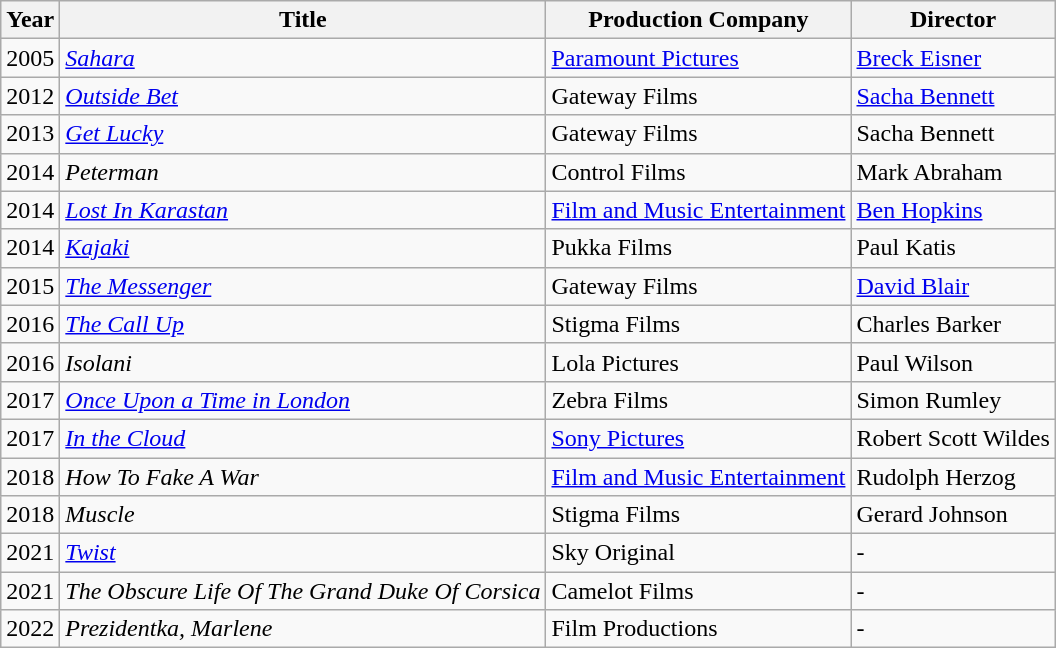<table class="wikitable">
<tr>
<th>Year</th>
<th>Title</th>
<th>Production Company</th>
<th>Director</th>
</tr>
<tr>
<td>2005</td>
<td><em><a href='#'>Sahara</a></em></td>
<td><a href='#'>Paramount Pictures</a></td>
<td><a href='#'>Breck Eisner</a></td>
</tr>
<tr>
<td>2012</td>
<td><em><a href='#'>Outside Bet</a></em></td>
<td>Gateway Films</td>
<td><a href='#'>Sacha Bennett</a></td>
</tr>
<tr>
<td>2013</td>
<td><em><a href='#'>Get Lucky</a></em></td>
<td>Gateway Films</td>
<td>Sacha Bennett</td>
</tr>
<tr>
<td>2014</td>
<td><em>Peterman</em></td>
<td>Control Films</td>
<td>Mark Abraham</td>
</tr>
<tr>
<td>2014</td>
<td><em><a href='#'>Lost In Karastan</a></em></td>
<td><a href='#'>Film and Music Entertainment</a></td>
<td><a href='#'>Ben Hopkins</a></td>
</tr>
<tr>
<td>2014</td>
<td><em><a href='#'>Kajaki</a></em></td>
<td>Pukka Films</td>
<td>Paul Katis</td>
</tr>
<tr>
<td>2015</td>
<td><em><a href='#'>The Messenger</a></em></td>
<td>Gateway Films</td>
<td><a href='#'>David Blair</a></td>
</tr>
<tr>
<td>2016</td>
<td><em><a href='#'>The Call Up</a></em></td>
<td>Stigma Films</td>
<td>Charles Barker</td>
</tr>
<tr>
<td>2016</td>
<td><em>Isolani</em></td>
<td>Lola Pictures</td>
<td>Paul Wilson</td>
</tr>
<tr>
<td>2017</td>
<td><em><a href='#'>Once Upon a Time in London</a></em></td>
<td>Zebra Films</td>
<td>Simon Rumley</td>
</tr>
<tr>
<td>2017</td>
<td><em><a href='#'>In the Cloud</a></em></td>
<td><a href='#'>Sony Pictures</a></td>
<td>Robert Scott Wildes</td>
</tr>
<tr>
<td>2018</td>
<td><em>How To Fake A War</em></td>
<td><a href='#'>Film and Music Entertainment</a></td>
<td>Rudolph Herzog</td>
</tr>
<tr>
<td>2018</td>
<td><em>Muscle</em></td>
<td>Stigma Films</td>
<td>Gerard Johnson</td>
</tr>
<tr>
<td>2021</td>
<td><em><a href='#'>Twist</a></em></td>
<td>Sky Original</td>
<td>-</td>
</tr>
<tr>
<td>2021</td>
<td><em>The Obscure Life Of The Grand Duke Of Corsica</em></td>
<td>Camelot Films</td>
<td>-</td>
</tr>
<tr>
<td>2022</td>
<td><em>Prezidentka, Marlene</em></td>
<td>Film Productions</td>
<td>-</td>
</tr>
</table>
